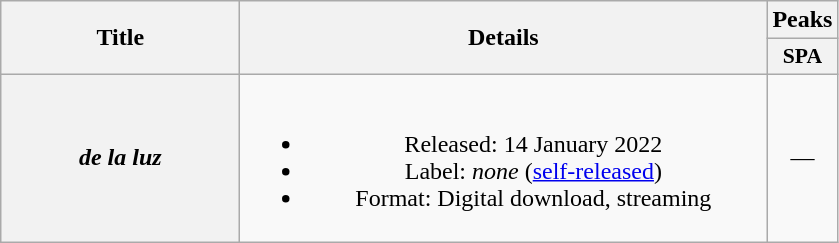<table class="wikitable plainrowheaders" style="text-align:center">
<tr>
<th scope="col" rowspan="2" style="width:9.5em">Title</th>
<th scope="col" rowspan="2" style="width:21.5em">Details</th>
<th scope="col">Peaks</th>
</tr>
<tr>
<th scope="col" style="width:2.5em;font-size:90%">SPA<br></th>
</tr>
<tr>
<th scope="row"><em>de la luz</em></th>
<td><br><ul><li>Released: 14 January 2022</li><li>Label: <em>none</em> (<a href='#'>self-released</a>)</li><li>Format: Digital download, streaming</li></ul></td>
<td>—</td>
</tr>
</table>
